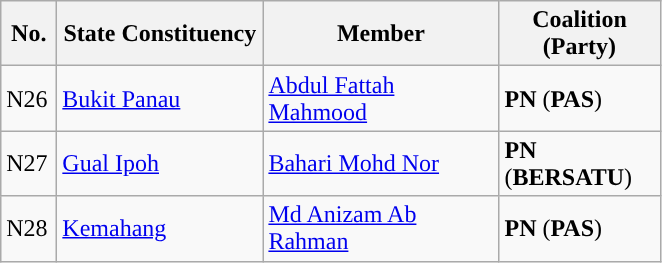<table class="wikitable">
<tr>
<th width="30">No.</th>
<th width="130">State Constituency</th>
<th width="150">Member</th>
<th width="100">Coalition (Party)</th>
</tr>
<tr>
<td>N26</td>
<td><a href='#'>Bukit Panau</a></td>
<td><a href='#'>Abdul Fattah Mahmood</a></td>
<td style="background:"><strong>PN</strong> (<strong>PAS</strong>)</td>
</tr>
<tr>
<td>N27</td>
<td><a href='#'>Gual Ipoh</a></td>
<td><a href='#'>Bahari Mohd Nor</a></td>
<td style="background:"><strong>PN</strong> (<strong>BERSATU</strong>)</td>
</tr>
<tr>
<td>N28</td>
<td><a href='#'>Kemahang</a></td>
<td><a href='#'>Md Anizam Ab Rahman</a></td>
<td style="background:"><strong>PN</strong> (<strong>PAS</strong>)</td>
</tr>
</table>
